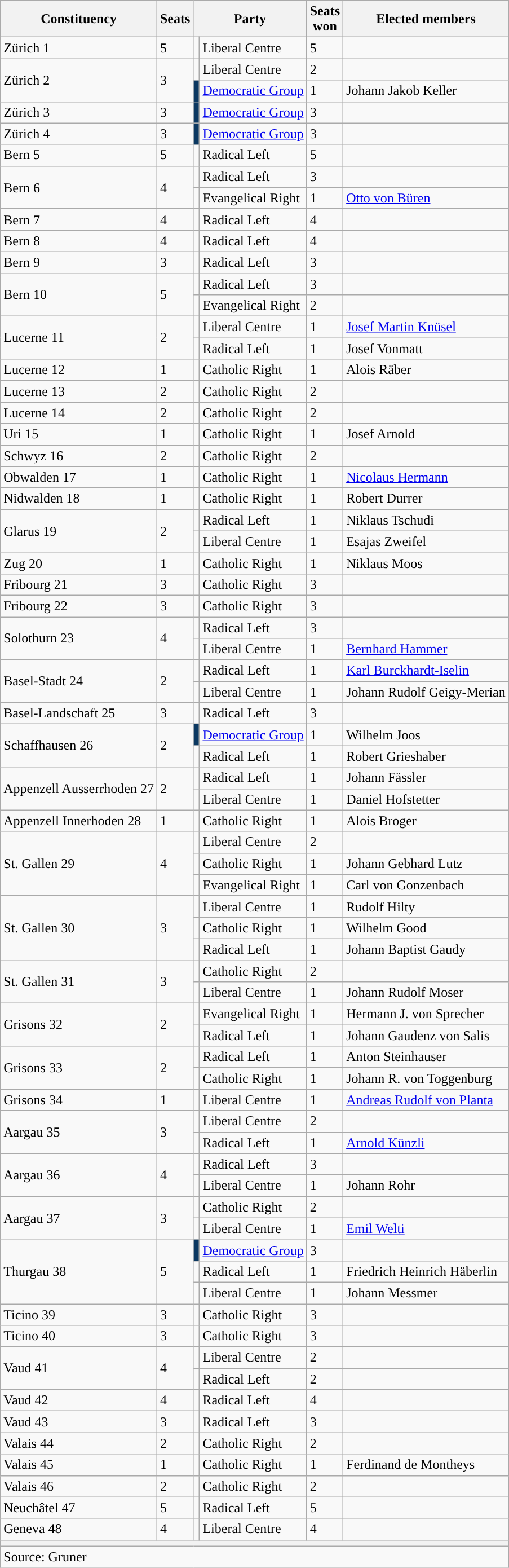<table class="wikitable">
<tr>
<th>Constituency</th>
<th>Seats</th>
<th colspan="2">Party</th>
<th>Seats<br>won</th>
<th>Elected members</th>
</tr>
<tr>
<td>Zürich 1</td>
<td>5</td>
<td style="color:inherit;background:"></td>
<td>Liberal Centre</td>
<td>5</td>
<td></td>
</tr>
<tr>
<td rowspan="2">Zürich 2</td>
<td rowspan="2">3</td>
<td style="color:inherit;background:"></td>
<td>Liberal Centre</td>
<td>2</td>
<td></td>
</tr>
<tr>
<td style="color:inherit;background:#0B3861"></td>
<td><a href='#'>Democratic Group</a></td>
<td>1</td>
<td>Johann Jakob Keller</td>
</tr>
<tr>
<td>Zürich 3</td>
<td>3</td>
<td style="color:inherit;background:#0B3861"></td>
<td><a href='#'>Democratic Group</a></td>
<td>3</td>
<td></td>
</tr>
<tr>
<td>Zürich 4</td>
<td>3</td>
<td style="color:inherit;background:#0B3861"></td>
<td><a href='#'>Democratic Group</a></td>
<td>3</td>
<td></td>
</tr>
<tr>
<td>Bern 5</td>
<td>5</td>
<td style="color:inherit;background:"></td>
<td>Radical Left</td>
<td>5</td>
<td></td>
</tr>
<tr>
<td rowspan="2">Bern 6</td>
<td rowspan="2">4</td>
<td style="color:inherit;background:"></td>
<td>Radical Left</td>
<td>3</td>
<td></td>
</tr>
<tr>
<td style="color:inherit;background:"></td>
<td>Evangelical Right</td>
<td>1</td>
<td><a href='#'>Otto von Büren</a></td>
</tr>
<tr>
<td>Bern 7</td>
<td>4</td>
<td style="color:inherit;background:"></td>
<td>Radical Left</td>
<td>4</td>
<td></td>
</tr>
<tr>
<td>Bern 8</td>
<td>4</td>
<td style="color:inherit;background:"></td>
<td>Radical Left</td>
<td>4</td>
<td></td>
</tr>
<tr>
<td>Bern 9</td>
<td>3</td>
<td style="color:inherit;background:"></td>
<td>Radical Left</td>
<td>3</td>
<td></td>
</tr>
<tr>
<td rowspan="2">Bern 10</td>
<td rowspan="2">5</td>
<td style="color:inherit;background:"></td>
<td>Radical Left</td>
<td>3</td>
<td></td>
</tr>
<tr>
<td style="color:inherit;background:"></td>
<td>Evangelical Right</td>
<td>2</td>
<td></td>
</tr>
<tr>
<td rowspan="2">Lucerne 11</td>
<td rowspan="2">2</td>
<td style="color:inherit;background:"></td>
<td>Liberal Centre</td>
<td>1</td>
<td><a href='#'>Josef Martin Knüsel</a></td>
</tr>
<tr>
<td style="color:inherit;background:"></td>
<td>Radical Left</td>
<td>1</td>
<td>Josef Vonmatt</td>
</tr>
<tr>
<td>Lucerne 12</td>
<td>1</td>
<td style="color:inherit;background:"></td>
<td>Catholic Right</td>
<td>1</td>
<td>Alois Räber</td>
</tr>
<tr>
<td>Lucerne 13</td>
<td>2</td>
<td style="color:inherit;background:"></td>
<td>Catholic Right</td>
<td>2</td>
<td></td>
</tr>
<tr>
<td>Lucerne 14</td>
<td>2</td>
<td style="color:inherit;background:"></td>
<td>Catholic Right</td>
<td>2</td>
<td></td>
</tr>
<tr>
<td>Uri 15</td>
<td>1</td>
<td style="color:inherit;background:"></td>
<td>Catholic Right</td>
<td>1</td>
<td>Josef Arnold</td>
</tr>
<tr>
<td>Schwyz 16</td>
<td>2</td>
<td style="color:inherit;background:"></td>
<td>Catholic Right</td>
<td>2</td>
<td></td>
</tr>
<tr>
<td>Obwalden 17</td>
<td>1</td>
<td style="color:inherit;background:"></td>
<td>Catholic Right</td>
<td>1</td>
<td><a href='#'>Nicolaus Hermann</a></td>
</tr>
<tr>
<td>Nidwalden 18</td>
<td>1</td>
<td style="color:inherit;background:"></td>
<td>Catholic Right</td>
<td>1</td>
<td>Robert Durrer</td>
</tr>
<tr>
<td rowspan="2">Glarus 19</td>
<td rowspan="2">2</td>
<td style="color:inherit;background:"></td>
<td>Radical Left</td>
<td>1</td>
<td>Niklaus Tschudi</td>
</tr>
<tr>
<td style="color:inherit;background:"></td>
<td>Liberal Centre</td>
<td>1</td>
<td>Esajas Zweifel</td>
</tr>
<tr>
<td>Zug 20</td>
<td>1</td>
<td style="color:inherit;background:"></td>
<td>Catholic Right</td>
<td>1</td>
<td>Niklaus Moos</td>
</tr>
<tr>
<td>Fribourg 21</td>
<td>3</td>
<td style="color:inherit;background:"></td>
<td>Catholic Right</td>
<td>3</td>
<td></td>
</tr>
<tr>
<td>Fribourg 22</td>
<td>3</td>
<td style="color:inherit;background:"></td>
<td>Catholic Right</td>
<td>3</td>
<td></td>
</tr>
<tr>
<td rowspan="2">Solothurn 23</td>
<td rowspan="2">4</td>
<td style="color:inherit;background:"></td>
<td>Radical Left</td>
<td>3</td>
<td></td>
</tr>
<tr>
<td style="color:inherit;background:"></td>
<td>Liberal Centre</td>
<td>1</td>
<td><a href='#'>Bernhard Hammer</a></td>
</tr>
<tr>
<td rowspan="2">Basel-Stadt 24</td>
<td rowspan="2">2</td>
<td style="color:inherit;background:"></td>
<td>Radical Left</td>
<td>1</td>
<td><a href='#'>Karl Burckhardt-Iselin</a></td>
</tr>
<tr>
<td style="color:inherit;background:"></td>
<td>Liberal Centre</td>
<td>1</td>
<td>Johann Rudolf Geigy-Merian</td>
</tr>
<tr>
<td>Basel-Landschaft 25</td>
<td>3</td>
<td style="color:inherit;background:"></td>
<td>Radical Left</td>
<td>3</td>
<td></td>
</tr>
<tr>
<td rowspan="2">Schaffhausen 26</td>
<td rowspan="2">2</td>
<td style="color:inherit;background:#0B3861"></td>
<td><a href='#'>Democratic Group</a></td>
<td>1</td>
<td>Wilhelm Joos</td>
</tr>
<tr>
<td style="color:inherit;background:"></td>
<td>Radical Left</td>
<td>1</td>
<td>Robert Grieshaber</td>
</tr>
<tr>
<td rowspan="2">Appenzell Ausserrhoden 27</td>
<td rowspan="2">2</td>
<td style="color:inherit;background:"></td>
<td>Radical Left</td>
<td>1</td>
<td>Johann Fässler</td>
</tr>
<tr>
<td style="color:inherit;background:"></td>
<td>Liberal Centre</td>
<td>1</td>
<td>Daniel Hofstetter</td>
</tr>
<tr>
<td>Appenzell Innerhoden 28</td>
<td>1</td>
<td style="color:inherit;background:"></td>
<td>Catholic Right</td>
<td>1</td>
<td>Alois Broger</td>
</tr>
<tr>
<td rowspan="3">St. Gallen 29</td>
<td rowspan="3">4</td>
<td style="color:inherit;background:"></td>
<td>Liberal Centre</td>
<td>2</td>
<td></td>
</tr>
<tr>
<td style="color:inherit;background:"></td>
<td>Catholic Right</td>
<td>1</td>
<td>Johann Gebhard Lutz</td>
</tr>
<tr>
<td style="color:inherit;background:"></td>
<td>Evangelical Right</td>
<td>1</td>
<td>Carl von Gonzenbach</td>
</tr>
<tr>
<td rowspan="3">St. Gallen 30</td>
<td rowspan="3">3</td>
<td style="color:inherit;background:"></td>
<td>Liberal Centre</td>
<td>1</td>
<td>Rudolf Hilty</td>
</tr>
<tr>
<td style="color:inherit;background:"></td>
<td>Catholic Right</td>
<td>1</td>
<td>Wilhelm Good</td>
</tr>
<tr>
<td style="color:inherit;background:"></td>
<td>Radical Left</td>
<td>1</td>
<td>Johann Baptist Gaudy</td>
</tr>
<tr>
<td rowspan="2">St. Gallen 31</td>
<td rowspan="2">3</td>
<td style="color:inherit;background:"></td>
<td>Catholic Right</td>
<td>2</td>
<td></td>
</tr>
<tr>
<td style="color:inherit;background:"></td>
<td>Liberal Centre</td>
<td>1</td>
<td>Johann Rudolf Moser</td>
</tr>
<tr>
<td rowspan="2">Grisons 32</td>
<td rowspan="2">2</td>
<td style="color:inherit;background:"></td>
<td>Evangelical Right</td>
<td>1</td>
<td>Hermann J. von Sprecher</td>
</tr>
<tr>
<td style="color:inherit;background:"></td>
<td>Radical Left</td>
<td>1</td>
<td>Johann Gaudenz von Salis</td>
</tr>
<tr>
<td rowspan="2">Grisons 33</td>
<td rowspan="2">2</td>
<td style="color:inherit;background:"></td>
<td>Radical Left</td>
<td>1</td>
<td>Anton Steinhauser</td>
</tr>
<tr>
<td style="color:inherit;background:"></td>
<td>Catholic Right</td>
<td>1</td>
<td>Johann R. von Toggenburg</td>
</tr>
<tr>
<td>Grisons 34</td>
<td>1</td>
<td style="color:inherit;background:"></td>
<td>Liberal Centre</td>
<td>1</td>
<td><a href='#'>Andreas Rudolf von Planta</a></td>
</tr>
<tr>
<td rowspan="2">Aargau 35</td>
<td rowspan="2">3</td>
<td style="color:inherit;background:"></td>
<td>Liberal Centre</td>
<td>2</td>
<td></td>
</tr>
<tr>
<td style="color:inherit;background:"></td>
<td>Radical Left</td>
<td>1</td>
<td><a href='#'>Arnold Künzli</a></td>
</tr>
<tr>
<td rowspan="2">Aargau 36</td>
<td rowspan="2">4</td>
<td style="color:inherit;background:"></td>
<td>Radical Left</td>
<td>3</td>
<td></td>
</tr>
<tr>
<td style="color:inherit;background:"></td>
<td>Liberal Centre</td>
<td>1</td>
<td>Johann Rohr</td>
</tr>
<tr>
<td rowspan="2">Aargau 37</td>
<td rowspan="2">3</td>
<td style="color:inherit;background:"></td>
<td>Catholic Right</td>
<td>2</td>
<td></td>
</tr>
<tr>
<td style="color:inherit;background:"></td>
<td>Liberal Centre</td>
<td>1</td>
<td><a href='#'>Emil Welti</a></td>
</tr>
<tr>
<td rowspan="3">Thurgau 38</td>
<td rowspan="3">5</td>
<td style="color:inherit;background:#0B3861"></td>
<td><a href='#'>Democratic Group</a></td>
<td>3</td>
<td></td>
</tr>
<tr>
<td style="color:inherit;background:"></td>
<td>Radical Left</td>
<td>1</td>
<td>Friedrich Heinrich Häberlin</td>
</tr>
<tr>
<td style="color:inherit;background:"></td>
<td>Liberal Centre</td>
<td>1</td>
<td>Johann Messmer</td>
</tr>
<tr>
<td>Ticino 39</td>
<td>3</td>
<td style="color:inherit;background:"></td>
<td>Catholic Right</td>
<td>3</td>
<td></td>
</tr>
<tr>
<td>Ticino 40</td>
<td>3</td>
<td style="color:inherit;background:"></td>
<td>Catholic Right</td>
<td>3</td>
<td></td>
</tr>
<tr>
<td rowspan="2">Vaud 41</td>
<td rowspan="2">4</td>
<td style="color:inherit;background:"></td>
<td>Liberal Centre</td>
<td>2</td>
<td></td>
</tr>
<tr>
<td style="color:inherit;background:"></td>
<td>Radical Left</td>
<td>2</td>
<td></td>
</tr>
<tr>
<td>Vaud 42</td>
<td>4</td>
<td style="color:inherit;background:"></td>
<td>Radical Left</td>
<td>4</td>
<td></td>
</tr>
<tr>
<td>Vaud 43</td>
<td>3</td>
<td style="color:inherit;background:"></td>
<td>Radical Left</td>
<td>3</td>
<td></td>
</tr>
<tr>
<td>Valais 44</td>
<td>2</td>
<td style="color:inherit;background:"></td>
<td>Catholic Right</td>
<td>2</td>
<td></td>
</tr>
<tr>
<td>Valais 45</td>
<td>1</td>
<td style="color:inherit;background:"></td>
<td>Catholic Right</td>
<td>1</td>
<td>Ferdinand de Montheys</td>
</tr>
<tr>
<td>Valais 46</td>
<td>2</td>
<td style="color:inherit;background:"></td>
<td>Catholic Right</td>
<td>2</td>
<td></td>
</tr>
<tr>
<td>Neuchâtel 47</td>
<td>5</td>
<td style="color:inherit;background:"></td>
<td>Radical Left</td>
<td>5</td>
<td></td>
</tr>
<tr>
<td>Geneva 48</td>
<td>4</td>
<td style="color:inherit;background:"></td>
<td>Liberal Centre</td>
<td>4</td>
<td></td>
</tr>
<tr>
<th colspan="6"></th>
</tr>
<tr>
<td colspan="6">Source: Gruner</td>
</tr>
</table>
